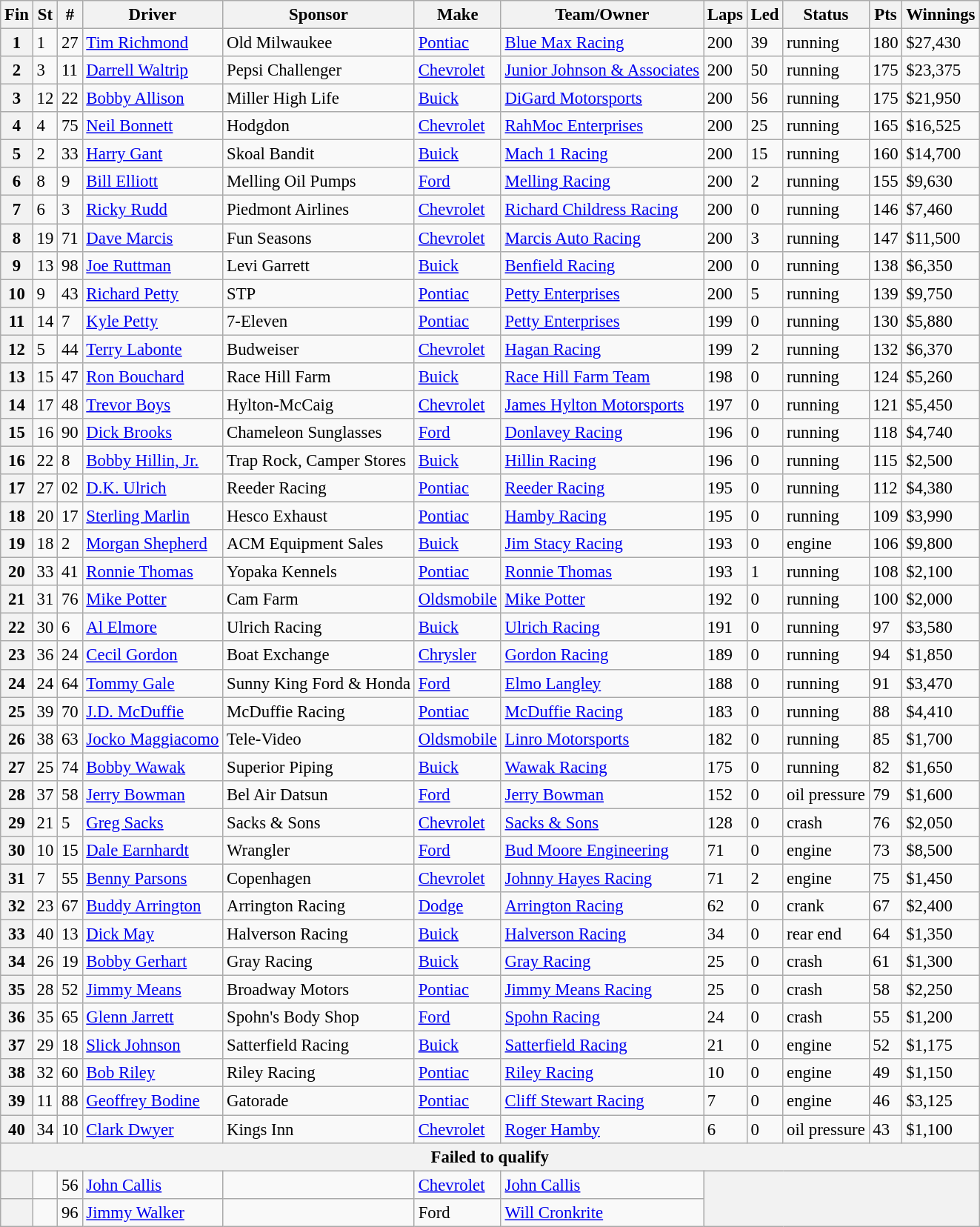<table class="wikitable sortable" style="font-size:95%;">
<tr>
<th>Fin</th>
<th>St</th>
<th>#</th>
<th>Driver</th>
<th>Sponsor</th>
<th>Make</th>
<th>Team/Owner</th>
<th>Laps</th>
<th>Led</th>
<th>Status</th>
<th>Pts</th>
<th>Winnings</th>
</tr>
<tr>
<th>1</th>
<td>1</td>
<td>27</td>
<td><a href='#'>Tim Richmond</a></td>
<td>Old Milwaukee</td>
<td><a href='#'>Pontiac</a></td>
<td><a href='#'>Blue Max Racing</a></td>
<td>200</td>
<td>39</td>
<td>running</td>
<td>180</td>
<td>$27,430</td>
</tr>
<tr>
<th>2</th>
<td>3</td>
<td>11</td>
<td><a href='#'>Darrell Waltrip</a></td>
<td>Pepsi Challenger</td>
<td><a href='#'>Chevrolet</a></td>
<td><a href='#'>Junior Johnson & Associates</a></td>
<td>200</td>
<td>50</td>
<td>running</td>
<td>175</td>
<td>$23,375</td>
</tr>
<tr>
<th>3</th>
<td>12</td>
<td>22</td>
<td><a href='#'>Bobby Allison</a></td>
<td>Miller High Life</td>
<td><a href='#'>Buick</a></td>
<td><a href='#'>DiGard Motorsports</a></td>
<td>200</td>
<td>56</td>
<td>running</td>
<td>175</td>
<td>$21,950</td>
</tr>
<tr>
<th>4</th>
<td>4</td>
<td>75</td>
<td><a href='#'>Neil Bonnett</a></td>
<td>Hodgdon</td>
<td><a href='#'>Chevrolet</a></td>
<td><a href='#'>RahMoc Enterprises</a></td>
<td>200</td>
<td>25</td>
<td>running</td>
<td>165</td>
<td>$16,525</td>
</tr>
<tr>
<th>5</th>
<td>2</td>
<td>33</td>
<td><a href='#'>Harry Gant</a></td>
<td>Skoal Bandit</td>
<td><a href='#'>Buick</a></td>
<td><a href='#'>Mach 1 Racing</a></td>
<td>200</td>
<td>15</td>
<td>running</td>
<td>160</td>
<td>$14,700</td>
</tr>
<tr>
<th>6</th>
<td>8</td>
<td>9</td>
<td><a href='#'>Bill Elliott</a></td>
<td>Melling Oil Pumps</td>
<td><a href='#'>Ford</a></td>
<td><a href='#'>Melling Racing</a></td>
<td>200</td>
<td>2</td>
<td>running</td>
<td>155</td>
<td>$9,630</td>
</tr>
<tr>
<th>7</th>
<td>6</td>
<td>3</td>
<td><a href='#'>Ricky Rudd</a></td>
<td>Piedmont Airlines</td>
<td><a href='#'>Chevrolet</a></td>
<td><a href='#'>Richard Childress Racing</a></td>
<td>200</td>
<td>0</td>
<td>running</td>
<td>146</td>
<td>$7,460</td>
</tr>
<tr>
<th>8</th>
<td>19</td>
<td>71</td>
<td><a href='#'>Dave Marcis</a></td>
<td>Fun Seasons</td>
<td><a href='#'>Chevrolet</a></td>
<td><a href='#'>Marcis Auto Racing</a></td>
<td>200</td>
<td>3</td>
<td>running</td>
<td>147</td>
<td>$11,500</td>
</tr>
<tr>
<th>9</th>
<td>13</td>
<td>98</td>
<td><a href='#'>Joe Ruttman</a></td>
<td>Levi Garrett</td>
<td><a href='#'>Buick</a></td>
<td><a href='#'>Benfield Racing</a></td>
<td>200</td>
<td>0</td>
<td>running</td>
<td>138</td>
<td>$6,350</td>
</tr>
<tr>
<th>10</th>
<td>9</td>
<td>43</td>
<td><a href='#'>Richard Petty</a></td>
<td>STP</td>
<td><a href='#'>Pontiac</a></td>
<td><a href='#'>Petty Enterprises</a></td>
<td>200</td>
<td>5</td>
<td>running</td>
<td>139</td>
<td>$9,750</td>
</tr>
<tr>
<th>11</th>
<td>14</td>
<td>7</td>
<td><a href='#'>Kyle Petty</a></td>
<td>7-Eleven</td>
<td><a href='#'>Pontiac</a></td>
<td><a href='#'>Petty Enterprises</a></td>
<td>199</td>
<td>0</td>
<td>running</td>
<td>130</td>
<td>$5,880</td>
</tr>
<tr>
<th>12</th>
<td>5</td>
<td>44</td>
<td><a href='#'>Terry Labonte</a></td>
<td>Budweiser</td>
<td><a href='#'>Chevrolet</a></td>
<td><a href='#'>Hagan Racing</a></td>
<td>199</td>
<td>2</td>
<td>running</td>
<td>132</td>
<td>$6,370</td>
</tr>
<tr>
<th>13</th>
<td>15</td>
<td>47</td>
<td><a href='#'>Ron Bouchard</a></td>
<td>Race Hill Farm</td>
<td><a href='#'>Buick</a></td>
<td><a href='#'>Race Hill Farm Team</a></td>
<td>198</td>
<td>0</td>
<td>running</td>
<td>124</td>
<td>$5,260</td>
</tr>
<tr>
<th>14</th>
<td>17</td>
<td>48</td>
<td><a href='#'>Trevor Boys</a></td>
<td>Hylton-McCaig</td>
<td><a href='#'>Chevrolet</a></td>
<td><a href='#'>James Hylton Motorsports</a></td>
<td>197</td>
<td>0</td>
<td>running</td>
<td>121</td>
<td>$5,450</td>
</tr>
<tr>
<th>15</th>
<td>16</td>
<td>90</td>
<td><a href='#'>Dick Brooks</a></td>
<td>Chameleon Sunglasses</td>
<td><a href='#'>Ford</a></td>
<td><a href='#'>Donlavey Racing</a></td>
<td>196</td>
<td>0</td>
<td>running</td>
<td>118</td>
<td>$4,740</td>
</tr>
<tr>
<th>16</th>
<td>22</td>
<td>8</td>
<td><a href='#'>Bobby Hillin, Jr.</a></td>
<td>Trap Rock, Camper Stores</td>
<td><a href='#'>Buick</a></td>
<td><a href='#'>Hillin Racing</a></td>
<td>196</td>
<td>0</td>
<td>running</td>
<td>115</td>
<td>$2,500</td>
</tr>
<tr>
<th>17</th>
<td>27</td>
<td>02</td>
<td><a href='#'>D.K. Ulrich</a></td>
<td>Reeder Racing</td>
<td><a href='#'>Pontiac</a></td>
<td><a href='#'>Reeder Racing</a></td>
<td>195</td>
<td>0</td>
<td>running</td>
<td>112</td>
<td>$4,380</td>
</tr>
<tr>
<th>18</th>
<td>20</td>
<td>17</td>
<td><a href='#'>Sterling Marlin</a></td>
<td>Hesco Exhaust</td>
<td><a href='#'>Pontiac</a></td>
<td><a href='#'>Hamby Racing</a></td>
<td>195</td>
<td>0</td>
<td>running</td>
<td>109</td>
<td>$3,990</td>
</tr>
<tr>
<th>19</th>
<td>18</td>
<td>2</td>
<td><a href='#'>Morgan Shepherd</a></td>
<td>ACM Equipment Sales</td>
<td><a href='#'>Buick</a></td>
<td><a href='#'>Jim Stacy Racing</a></td>
<td>193</td>
<td>0</td>
<td>engine</td>
<td>106</td>
<td>$9,800</td>
</tr>
<tr>
<th>20</th>
<td>33</td>
<td>41</td>
<td><a href='#'>Ronnie Thomas</a></td>
<td>Yopaka Kennels</td>
<td><a href='#'>Pontiac</a></td>
<td><a href='#'>Ronnie Thomas</a></td>
<td>193</td>
<td>1</td>
<td>running</td>
<td>108</td>
<td>$2,100</td>
</tr>
<tr>
<th>21</th>
<td>31</td>
<td>76</td>
<td><a href='#'>Mike Potter</a></td>
<td>Cam Farm</td>
<td><a href='#'>Oldsmobile</a></td>
<td><a href='#'>Mike Potter</a></td>
<td>192</td>
<td>0</td>
<td>running</td>
<td>100</td>
<td>$2,000</td>
</tr>
<tr>
<th>22</th>
<td>30</td>
<td>6</td>
<td><a href='#'>Al Elmore</a></td>
<td>Ulrich Racing</td>
<td><a href='#'>Buick</a></td>
<td><a href='#'>Ulrich Racing</a></td>
<td>191</td>
<td>0</td>
<td>running</td>
<td>97</td>
<td>$3,580</td>
</tr>
<tr>
<th>23</th>
<td>36</td>
<td>24</td>
<td><a href='#'>Cecil Gordon</a></td>
<td>Boat Exchange</td>
<td><a href='#'>Chrysler</a></td>
<td><a href='#'>Gordon Racing</a></td>
<td>189</td>
<td>0</td>
<td>running</td>
<td>94</td>
<td>$1,850</td>
</tr>
<tr>
<th>24</th>
<td>24</td>
<td>64</td>
<td><a href='#'>Tommy Gale</a></td>
<td>Sunny King Ford & Honda</td>
<td><a href='#'>Ford</a></td>
<td><a href='#'>Elmo Langley</a></td>
<td>188</td>
<td>0</td>
<td>running</td>
<td>91</td>
<td>$3,470</td>
</tr>
<tr>
<th>25</th>
<td>39</td>
<td>70</td>
<td><a href='#'>J.D. McDuffie</a></td>
<td>McDuffie Racing</td>
<td><a href='#'>Pontiac</a></td>
<td><a href='#'>McDuffie Racing</a></td>
<td>183</td>
<td>0</td>
<td>running</td>
<td>88</td>
<td>$4,410</td>
</tr>
<tr>
<th>26</th>
<td>38</td>
<td>63</td>
<td><a href='#'>Jocko Maggiacomo</a></td>
<td>Tele-Video</td>
<td><a href='#'>Oldsmobile</a></td>
<td><a href='#'>Linro Motorsports</a></td>
<td>182</td>
<td>0</td>
<td>running</td>
<td>85</td>
<td>$1,700</td>
</tr>
<tr>
<th>27</th>
<td>25</td>
<td>74</td>
<td><a href='#'>Bobby Wawak</a></td>
<td>Superior Piping</td>
<td><a href='#'>Buick</a></td>
<td><a href='#'>Wawak Racing</a></td>
<td>175</td>
<td>0</td>
<td>running</td>
<td>82</td>
<td>$1,650</td>
</tr>
<tr>
<th>28</th>
<td>37</td>
<td>58</td>
<td><a href='#'>Jerry Bowman</a></td>
<td>Bel Air Datsun</td>
<td><a href='#'>Ford</a></td>
<td><a href='#'>Jerry Bowman</a></td>
<td>152</td>
<td>0</td>
<td>oil pressure</td>
<td>79</td>
<td>$1,600</td>
</tr>
<tr>
<th>29</th>
<td>21</td>
<td>5</td>
<td><a href='#'>Greg Sacks</a></td>
<td>Sacks & Sons</td>
<td><a href='#'>Chevrolet</a></td>
<td><a href='#'>Sacks & Sons</a></td>
<td>128</td>
<td>0</td>
<td>crash</td>
<td>76</td>
<td>$2,050</td>
</tr>
<tr>
<th>30</th>
<td>10</td>
<td>15</td>
<td><a href='#'>Dale Earnhardt</a></td>
<td>Wrangler</td>
<td><a href='#'>Ford</a></td>
<td><a href='#'>Bud Moore Engineering</a></td>
<td>71</td>
<td>0</td>
<td>engine</td>
<td>73</td>
<td>$8,500</td>
</tr>
<tr>
<th>31</th>
<td>7</td>
<td>55</td>
<td><a href='#'>Benny Parsons</a></td>
<td>Copenhagen</td>
<td><a href='#'>Chevrolet</a></td>
<td><a href='#'>Johnny Hayes Racing</a></td>
<td>71</td>
<td>2</td>
<td>engine</td>
<td>75</td>
<td>$1,450</td>
</tr>
<tr>
<th>32</th>
<td>23</td>
<td>67</td>
<td><a href='#'>Buddy Arrington</a></td>
<td>Arrington Racing</td>
<td><a href='#'>Dodge</a></td>
<td><a href='#'>Arrington Racing</a></td>
<td>62</td>
<td>0</td>
<td>crank</td>
<td>67</td>
<td>$2,400</td>
</tr>
<tr>
<th>33</th>
<td>40</td>
<td>13</td>
<td><a href='#'>Dick May</a></td>
<td>Halverson Racing</td>
<td><a href='#'>Buick</a></td>
<td><a href='#'>Halverson Racing</a></td>
<td>34</td>
<td>0</td>
<td>rear end</td>
<td>64</td>
<td>$1,350</td>
</tr>
<tr>
<th>34</th>
<td>26</td>
<td>19</td>
<td><a href='#'>Bobby Gerhart</a></td>
<td>Gray Racing</td>
<td><a href='#'>Buick</a></td>
<td><a href='#'>Gray Racing</a></td>
<td>25</td>
<td>0</td>
<td>crash</td>
<td>61</td>
<td>$1,300</td>
</tr>
<tr>
<th>35</th>
<td>28</td>
<td>52</td>
<td><a href='#'>Jimmy Means</a></td>
<td>Broadway Motors</td>
<td><a href='#'>Pontiac</a></td>
<td><a href='#'>Jimmy Means Racing</a></td>
<td>25</td>
<td>0</td>
<td>crash</td>
<td>58</td>
<td>$2,250</td>
</tr>
<tr>
<th>36</th>
<td>35</td>
<td>65</td>
<td><a href='#'>Glenn Jarrett</a></td>
<td>Spohn's Body Shop</td>
<td><a href='#'>Ford</a></td>
<td><a href='#'>Spohn Racing</a></td>
<td>24</td>
<td>0</td>
<td>crash</td>
<td>55</td>
<td>$1,200</td>
</tr>
<tr>
<th>37</th>
<td>29</td>
<td>18</td>
<td><a href='#'>Slick Johnson</a></td>
<td>Satterfield Racing</td>
<td><a href='#'>Buick</a></td>
<td><a href='#'>Satterfield Racing</a></td>
<td>21</td>
<td>0</td>
<td>engine</td>
<td>52</td>
<td>$1,175</td>
</tr>
<tr>
<th>38</th>
<td>32</td>
<td>60</td>
<td><a href='#'>Bob Riley</a></td>
<td>Riley Racing</td>
<td><a href='#'>Pontiac</a></td>
<td><a href='#'>Riley Racing</a></td>
<td>10</td>
<td>0</td>
<td>engine</td>
<td>49</td>
<td>$1,150</td>
</tr>
<tr>
<th>39</th>
<td>11</td>
<td>88</td>
<td><a href='#'>Geoffrey Bodine</a></td>
<td>Gatorade</td>
<td><a href='#'>Pontiac</a></td>
<td><a href='#'>Cliff Stewart Racing</a></td>
<td>7</td>
<td>0</td>
<td>engine</td>
<td>46</td>
<td>$3,125</td>
</tr>
<tr>
<th>40</th>
<td>34</td>
<td>10</td>
<td><a href='#'>Clark Dwyer</a></td>
<td>Kings Inn</td>
<td><a href='#'>Chevrolet</a></td>
<td><a href='#'>Roger Hamby</a></td>
<td>6</td>
<td>0</td>
<td>oil pressure</td>
<td>43</td>
<td>$1,100</td>
</tr>
<tr>
<th colspan="12">Failed to qualify</th>
</tr>
<tr>
<th></th>
<td></td>
<td>56</td>
<td><a href='#'>John Callis</a></td>
<td></td>
<td><a href='#'>Chevrolet</a></td>
<td><a href='#'>John Callis</a></td>
<th colspan="5" rowspan="2"></th>
</tr>
<tr>
<th></th>
<td></td>
<td>96</td>
<td><a href='#'>Jimmy Walker</a></td>
<td></td>
<td>Ford</td>
<td><a href='#'>Will Cronkrite</a></td>
</tr>
</table>
